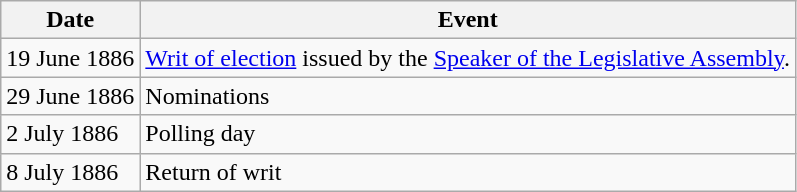<table class="wikitable">
<tr>
<th>Date</th>
<th>Event</th>
</tr>
<tr>
<td>19 June 1886</td>
<td><a href='#'>Writ of election</a> issued by the <a href='#'>Speaker of the Legislative Assembly</a>.</td>
</tr>
<tr>
<td>29 June 1886</td>
<td>Nominations</td>
</tr>
<tr>
<td>2 July 1886</td>
<td>Polling day</td>
</tr>
<tr>
<td>8 July 1886</td>
<td>Return of writ</td>
</tr>
</table>
